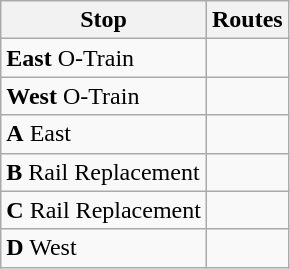<table class="wikitable">
<tr>
<th>Stop</th>
<th>Routes</th>
</tr>
<tr>
<td><strong>East</strong> O-Train</td>
<td></td>
</tr>
<tr>
<td><strong>West</strong> O-Train</td>
<td></td>
</tr>
<tr>
<td><strong>A</strong> East</td>
<td>     </td>
</tr>
<tr>
<td><strong>B</strong> Rail Replacement</td>
<td></td>
</tr>
<tr>
<td><strong>C</strong> Rail Replacement</td>
<td>    </td>
</tr>
<tr>
<td><strong>D</strong> West</td>
<td>     </td>
</tr>
</table>
